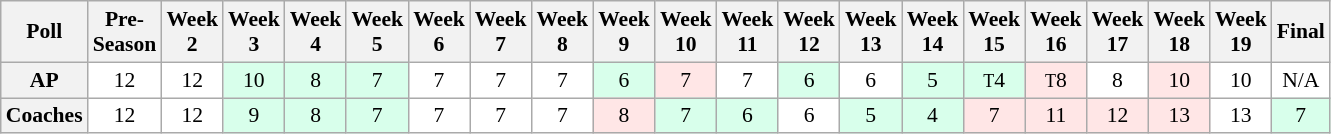<table class="wikitable" style="white-space:nowrap;font-size:90%">
<tr>
<th>Poll</th>
<th>Pre-<br>Season</th>
<th>Week<br>2</th>
<th>Week<br>3</th>
<th>Week<br>4</th>
<th>Week<br>5</th>
<th>Week<br>6</th>
<th>Week<br>7</th>
<th>Week<br>8</th>
<th>Week<br>9</th>
<th>Week<br>10</th>
<th>Week<br>11</th>
<th>Week<br>12</th>
<th>Week<br>13</th>
<th>Week<br>14</th>
<th>Week<br>15</th>
<th>Week<br>16</th>
<th>Week<br>17</th>
<th>Week<br>18</th>
<th>Week<br>19</th>
<th>Final</th>
</tr>
<tr style="text-align:center;">
<th>AP</th>
<td style="background:#FFF;">12</td>
<td style="background:#FFF;">12</td>
<td style="background:#D8FFEB;">10</td>
<td style="background:#D8FFEB;">8</td>
<td style="background:#D8FFEB;">7</td>
<td style="background:#FFF;">7</td>
<td style="background:#FFF;">7</td>
<td style="background:#FFF;">7</td>
<td style="background:#D8FFEB;">6</td>
<td style="background:#FFE6E6;">7</td>
<td style="background:#FFF;">7</td>
<td style="background:#D8FFEB;">6</td>
<td style="background:#FFF;">6</td>
<td style="background:#D8FFEB;">5</td>
<td style="background:#D8FFEB;"><small>T</small>4</td>
<td style="background:#FFE6E6;"><small>T</small>8</td>
<td style="background:#FFF;">8</td>
<td style="background:#FFE6E6;">10</td>
<td style="background:#FFF;">10</td>
<td style="background:#FFF;">N/A</td>
</tr>
<tr style="text-align:center;">
<th>Coaches</th>
<td style="background:#FFF;">12</td>
<td style="background:#FFF;">12</td>
<td style="background:#D8FFEB;">9</td>
<td style="background:#D8FFEB;">8</td>
<td style="background:#D8FFEB;">7</td>
<td style="background:#FFF;">7</td>
<td style="background:#FFF;">7</td>
<td style="background:#FFF;">7</td>
<td style="background:#FFE6E6;">8</td>
<td style="background:#D8FFEB;">7</td>
<td style="background:#D8FFEB;">6</td>
<td style="background:#FFF;">6</td>
<td style="background:#D8FFEB;">5</td>
<td style="background:#D8FFEB;">4</td>
<td style="background:#FFE6E6;">7</td>
<td style="background:#FFE6E6;">11</td>
<td style="background:#FFE6E6;">12</td>
<td style="background:#FFE6E6;">13</td>
<td style="background:#FFF;">13</td>
<td style="background:#D8FFEB;">7</td>
</tr>
</table>
